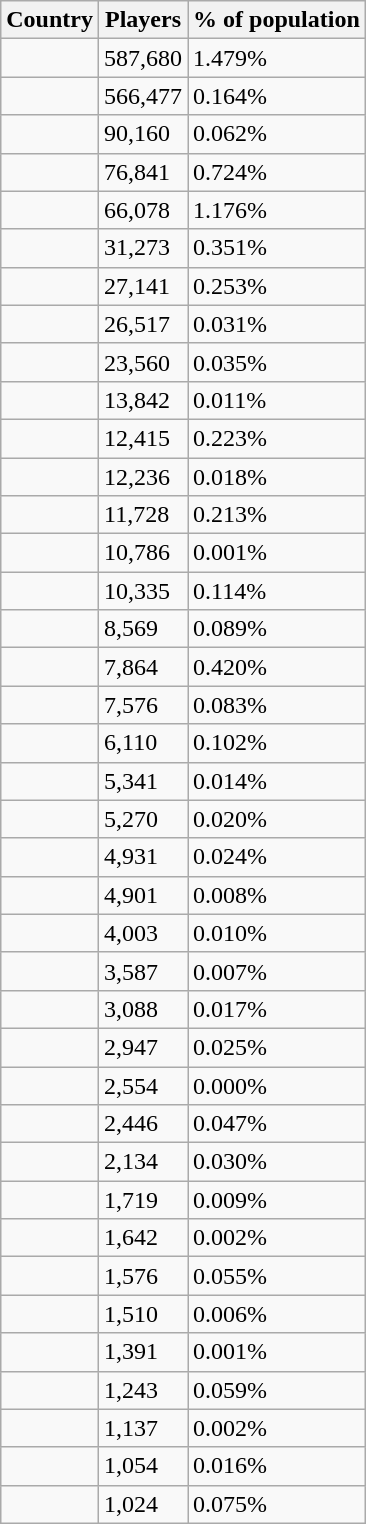<table class="wikitable sortable">
<tr>
<th>Country</th>
<th>Players</th>
<th>% of population</th>
</tr>
<tr>
<td></td>
<td>587,680</td>
<td>1.479%</td>
</tr>
<tr>
<td></td>
<td>566,477</td>
<td>0.164%</td>
</tr>
<tr>
<td></td>
<td>90,160</td>
<td>0.062%</td>
</tr>
<tr>
<td></td>
<td>76,841</td>
<td>0.724%</td>
</tr>
<tr>
<td></td>
<td>66,078</td>
<td>1.176%</td>
</tr>
<tr>
<td></td>
<td>31,273</td>
<td>0.351%</td>
</tr>
<tr>
<td></td>
<td>27,141</td>
<td>0.253%</td>
</tr>
<tr>
<td></td>
<td>26,517</td>
<td>0.031%</td>
</tr>
<tr>
<td></td>
<td>23,560</td>
<td>0.035%</td>
</tr>
<tr>
<td></td>
<td>13,842</td>
<td>0.011%</td>
</tr>
<tr>
<td></td>
<td>12,415</td>
<td>0.223%</td>
</tr>
<tr>
<td></td>
<td>12,236</td>
<td>0.018%</td>
</tr>
<tr>
<td></td>
<td>11,728</td>
<td>0.213%</td>
</tr>
<tr>
<td></td>
<td>10,786</td>
<td>0.001%</td>
</tr>
<tr>
<td></td>
<td>10,335</td>
<td>0.114%</td>
</tr>
<tr>
<td></td>
<td>8,569</td>
<td>0.089%</td>
</tr>
<tr>
<td></td>
<td>7,864</td>
<td>0.420%</td>
</tr>
<tr>
<td></td>
<td>7,576</td>
<td>0.083%</td>
</tr>
<tr>
<td></td>
<td>6,110</td>
<td>0.102%</td>
</tr>
<tr>
<td></td>
<td>5,341</td>
<td>0.014%</td>
</tr>
<tr>
<td></td>
<td>5,270</td>
<td>0.020%</td>
</tr>
<tr>
<td></td>
<td>4,931</td>
<td>0.024%</td>
</tr>
<tr>
<td></td>
<td>4,901</td>
<td>0.008%</td>
</tr>
<tr>
<td></td>
<td>4,003</td>
<td>0.010%</td>
</tr>
<tr>
<td></td>
<td>3,587</td>
<td>0.007%</td>
</tr>
<tr>
<td></td>
<td>3,088</td>
<td>0.017%</td>
</tr>
<tr>
<td></td>
<td>2,947</td>
<td>0.025%</td>
</tr>
<tr>
<td></td>
<td>2,554</td>
<td>0.000%</td>
</tr>
<tr>
<td></td>
<td>2,446</td>
<td>0.047%</td>
</tr>
<tr>
<td></td>
<td>2,134</td>
<td>0.030%</td>
</tr>
<tr>
<td></td>
<td>1,719</td>
<td>0.009%</td>
</tr>
<tr>
<td></td>
<td>1,642</td>
<td>0.002%</td>
</tr>
<tr>
<td></td>
<td>1,576</td>
<td>0.055%</td>
</tr>
<tr>
<td></td>
<td>1,510</td>
<td>0.006%</td>
</tr>
<tr>
<td></td>
<td>1,391</td>
<td>0.001%</td>
</tr>
<tr>
<td></td>
<td>1,243</td>
<td>0.059%</td>
</tr>
<tr>
<td></td>
<td>1,137</td>
<td>0.002%</td>
</tr>
<tr>
<td></td>
<td>1,054</td>
<td>0.016%</td>
</tr>
<tr>
<td></td>
<td>1,024</td>
<td>0.075%</td>
</tr>
</table>
